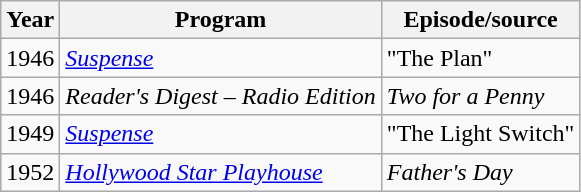<table class="wikitable">
<tr>
<th>Year</th>
<th>Program</th>
<th>Episode/source</th>
</tr>
<tr>
<td>1946</td>
<td><em><a href='#'>Suspense</a></em></td>
<td>"The Plan"</td>
</tr>
<tr>
<td>1946</td>
<td><em>Reader's Digest – Radio Edition</em></td>
<td><em>Two for a Penny</em></td>
</tr>
<tr>
<td>1949</td>
<td><em><a href='#'>Suspense</a></em></td>
<td>"The Light Switch"</td>
</tr>
<tr>
<td>1952</td>
<td><em><a href='#'>Hollywood Star Playhouse</a></em></td>
<td><em>Father's Day</em></td>
</tr>
</table>
